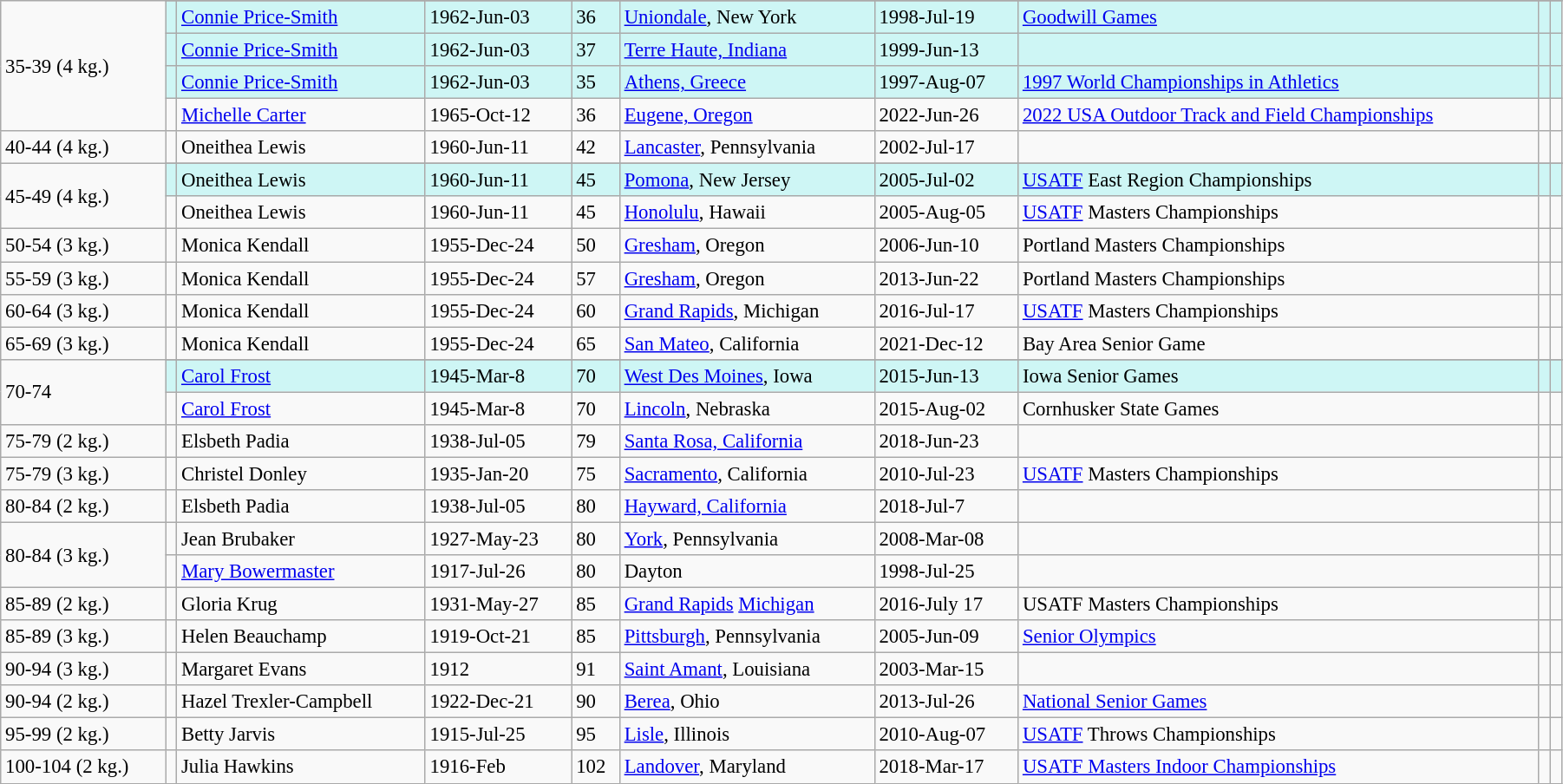<table class="wikitable" style="font-size:95%; width: 95%">
<tr>
<td rowspan=5>35-39 (4 kg.)</td>
</tr>
<tr style="background:#cef6f5;">
<td></td>
<td><a href='#'>Connie Price-Smith</a></td>
<td>1962-Jun-03</td>
<td>36</td>
<td><a href='#'>Uniondale</a>, New York</td>
<td>1998-Jul-19</td>
<td><a href='#'>Goodwill Games</a></td>
<td></td>
<td></td>
</tr>
<tr style="background:#cef6f5;">
<td></td>
<td><a href='#'>Connie Price-Smith</a></td>
<td>1962-Jun-03</td>
<td>37</td>
<td><a href='#'>Terre Haute, Indiana</a></td>
<td>1999-Jun-13</td>
<td></td>
<td></td>
<td></td>
</tr>
<tr style="background:#cef6f5;">
<td></td>
<td><a href='#'>Connie Price-Smith</a></td>
<td>1962-Jun-03</td>
<td>35</td>
<td><a href='#'>Athens, Greece</a></td>
<td>1997-Aug-07</td>
<td><a href='#'>1997 World Championships in Athletics</a></td>
<td></td>
<td></td>
</tr>
<tr>
<td></td>
<td><a href='#'>Michelle Carter</a></td>
<td>1965-Oct-12</td>
<td>36</td>
<td><a href='#'>Eugene, Oregon</a></td>
<td>2022-Jun-26</td>
<td><a href='#'>2022 USA Outdoor Track and Field Championships</a></td>
<td></td>
<td></td>
</tr>
<tr>
<td>40-44 (4 kg.)</td>
<td></td>
<td>Oneithea Lewis</td>
<td>1960-Jun-11</td>
<td>42</td>
<td><a href='#'>Lancaster</a>, Pennsylvania</td>
<td>2002-Jul-17</td>
<td></td>
<td></td>
<td></td>
</tr>
<tr>
<td rowspan=3>45-49 (4 kg.)</td>
</tr>
<tr style="background:#cef6f5;">
<td></td>
<td>Oneithea Lewis</td>
<td>1960-Jun-11</td>
<td>45</td>
<td><a href='#'>Pomona</a>, New Jersey</td>
<td>2005-Jul-02</td>
<td><a href='#'>USATF</a> East Region Championships</td>
<td></td>
<td></td>
</tr>
<tr>
<td></td>
<td>Oneithea Lewis</td>
<td>1960-Jun-11</td>
<td>45</td>
<td><a href='#'>Honolulu</a>, Hawaii</td>
<td>2005-Aug-05</td>
<td><a href='#'>USATF</a> Masters Championships</td>
<td></td>
<td></td>
</tr>
<tr>
<td>50-54 (3 kg.)</td>
<td></td>
<td>Monica Kendall</td>
<td>1955-Dec-24</td>
<td>50</td>
<td><a href='#'>Gresham</a>, Oregon</td>
<td>2006-Jun-10</td>
<td>Portland Masters Championships</td>
<td></td>
<td></td>
</tr>
<tr>
<td>55-59 (3 kg.)</td>
<td></td>
<td>Monica Kendall</td>
<td>1955-Dec-24</td>
<td>57</td>
<td><a href='#'>Gresham</a>, Oregon</td>
<td>2013-Jun-22</td>
<td>Portland Masters Championships</td>
<td></td>
<td></td>
</tr>
<tr>
<td>60-64 (3 kg.)</td>
<td></td>
<td>Monica Kendall</td>
<td>1955-Dec-24</td>
<td>60</td>
<td><a href='#'>Grand Rapids</a>, Michigan</td>
<td>2016-Jul-17</td>
<td><a href='#'>USATF</a> Masters Championships</td>
<td></td>
<td></td>
</tr>
<tr>
<td>65-69 (3 kg.)</td>
<td></td>
<td>Monica Kendall</td>
<td>1955-Dec-24</td>
<td>65</td>
<td><a href='#'>San Mateo</a>, California</td>
<td>2021-Dec-12</td>
<td>Bay Area Senior Game</td>
<td></td>
<td></td>
</tr>
<tr>
<td rowspan=3>70-74</td>
</tr>
<tr style="background:#cef6f5;">
<td></td>
<td><a href='#'>Carol Frost</a></td>
<td>1945-Mar-8</td>
<td>70</td>
<td><a href='#'>West Des Moines</a>, Iowa</td>
<td>2015-Jun-13</td>
<td>Iowa Senior Games</td>
<td></td>
<td></td>
</tr>
<tr>
<td></td>
<td><a href='#'>Carol Frost</a></td>
<td>1945-Mar-8</td>
<td>70</td>
<td><a href='#'>Lincoln</a>, Nebraska</td>
<td>2015-Aug-02</td>
<td>Cornhusker State Games</td>
<td></td>
<td></td>
</tr>
<tr>
<td>75-79 (2 kg.)</td>
<td></td>
<td>Elsbeth Padia</td>
<td>1938-Jul-05</td>
<td>79</td>
<td><a href='#'>Santa Rosa, California</a></td>
<td>2018-Jun-23</td>
<td></td>
<td></td>
<td></td>
</tr>
<tr>
<td>75-79 (3 kg.)</td>
<td></td>
<td>Christel Donley</td>
<td>1935-Jan-20</td>
<td>75</td>
<td><a href='#'>Sacramento</a>, California</td>
<td>2010-Jul-23</td>
<td><a href='#'>USATF</a> Masters Championships</td>
<td></td>
<td></td>
</tr>
<tr>
<td>80-84 (2 kg.)</td>
<td></td>
<td>Elsbeth Padia</td>
<td>1938-Jul-05</td>
<td>80</td>
<td><a href='#'>Hayward, California</a></td>
<td>2018-Jul-7</td>
<td></td>
<td></td>
<td></td>
</tr>
<tr>
<td rowspan=2>80-84 (3 kg.)</td>
<td></td>
<td>Jean Brubaker</td>
<td>1927-May-23</td>
<td>80</td>
<td><a href='#'>York</a>, Pennsylvania</td>
<td>2008-Mar-08</td>
<td></td>
<td></td>
<td></td>
</tr>
<tr>
<td></td>
<td><a href='#'>Mary Bowermaster</a></td>
<td>1917-Jul-26</td>
<td>80</td>
<td>Dayton</td>
<td>1998-Jul-25</td>
<td></td>
<td></td>
<td></td>
</tr>
<tr>
<td>85-89 (2 kg.)</td>
<td></td>
<td>Gloria Krug</td>
<td>1931-May-27</td>
<td>85</td>
<td><a href='#'>Grand Rapids</a> <a href='#'>Michigan</a></td>
<td>2016-July 17</td>
<td>USATF Masters Championships</td>
<td></td>
<td></td>
</tr>
<tr>
<td>85-89 (3 kg.)</td>
<td></td>
<td>Helen Beauchamp</td>
<td>1919-Oct-21</td>
<td>85</td>
<td><a href='#'>Pittsburgh</a>, Pennsylvania</td>
<td>2005-Jun-09</td>
<td><a href='#'>Senior Olympics</a></td>
<td></td>
<td></td>
</tr>
<tr>
<td>90-94 (3 kg.)</td>
<td></td>
<td>Margaret Evans</td>
<td>1912</td>
<td>91</td>
<td><a href='#'>Saint Amant</a>, Louisiana</td>
<td>2003-Mar-15</td>
<td></td>
<td></td>
<td></td>
</tr>
<tr>
<td>90-94 (2 kg.)</td>
<td></td>
<td>Hazel Trexler-Campbell</td>
<td>1922-Dec-21</td>
<td>90</td>
<td><a href='#'>Berea</a>, Ohio</td>
<td>2013-Jul-26</td>
<td><a href='#'>National Senior Games</a></td>
<td></td>
<td></td>
</tr>
<tr>
<td>95-99 (2 kg.)</td>
<td></td>
<td>Betty Jarvis</td>
<td>1915-Jul-25</td>
<td>95</td>
<td><a href='#'>Lisle</a>, Illinois</td>
<td>2010-Aug-07</td>
<td><a href='#'>USATF</a> Throws Championships</td>
<td></td>
<td></td>
</tr>
<tr>
<td>100-104 (2 kg.)</td>
<td> </td>
<td>Julia Hawkins</td>
<td>1916-Feb</td>
<td>102</td>
<td><a href='#'>Landover</a>, Maryland</td>
<td>2018-Mar-17</td>
<td><a href='#'>USATF Masters Indoor Championships</a></td>
<td></td>
<td></td>
</tr>
</table>
